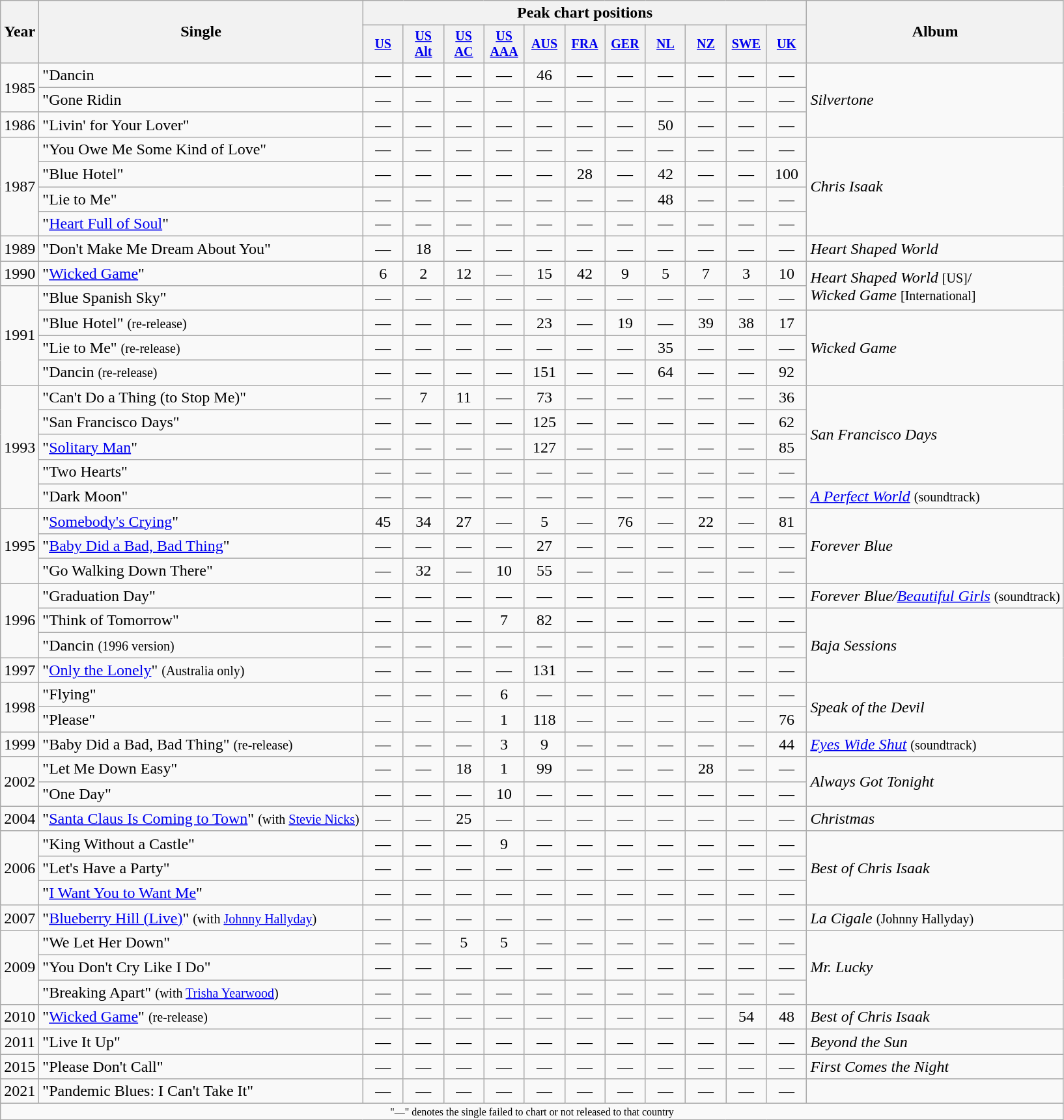<table class="wikitable" style="text-align:center;">
<tr>
<th rowspan="2">Year</th>
<th rowspan="2">Single</th>
<th colspan="11">Peak chart positions</th>
<th rowspan="2">Album</th>
</tr>
<tr style="font-size:smaller;">
<th width="35"><a href='#'>US</a><br></th>
<th width="35"><a href='#'>US Alt</a><br></th>
<th width="35"><a href='#'>US AC</a><br></th>
<th width="35"><a href='#'>US AAA</a><br></th>
<th width="35"><a href='#'>AUS</a><br></th>
<th width="35"><a href='#'>FRA</a><br></th>
<th width="35"><a href='#'>GER</a><br></th>
<th width="35"><a href='#'>NL</a><br></th>
<th width="35"><a href='#'>NZ</a><br></th>
<th width="35"><a href='#'>SWE</a><br></th>
<th width="35"><a href='#'>UK</a><br></th>
</tr>
<tr>
<td rowspan="2">1985</td>
<td align="left">"Dancin</td>
<td>—</td>
<td>—</td>
<td>—</td>
<td>—</td>
<td>46</td>
<td>—</td>
<td>—</td>
<td>—</td>
<td>—</td>
<td>—</td>
<td>—</td>
<td align="left" rowspan="3"><em>Silvertone</em></td>
</tr>
<tr>
<td align="left">"Gone Ridin</td>
<td>—</td>
<td>—</td>
<td>—</td>
<td>—</td>
<td>—</td>
<td>—</td>
<td>—</td>
<td>—</td>
<td>—</td>
<td>—</td>
<td>—</td>
</tr>
<tr>
<td>1986</td>
<td align="left">"Livin' for Your Lover"</td>
<td>—</td>
<td>—</td>
<td>—</td>
<td>—</td>
<td>—</td>
<td>—</td>
<td>—</td>
<td>50</td>
<td>—</td>
<td>—</td>
<td>—</td>
</tr>
<tr>
<td rowspan="4">1987</td>
<td align="left">"You Owe Me Some Kind of Love"</td>
<td>—</td>
<td>—</td>
<td>—</td>
<td>—</td>
<td>—</td>
<td>—</td>
<td>—</td>
<td>—</td>
<td>—</td>
<td>—</td>
<td>—</td>
<td align="left" rowspan="4"><em>Chris Isaak</em></td>
</tr>
<tr>
<td align="left">"Blue Hotel"</td>
<td>—</td>
<td>—</td>
<td>—</td>
<td>—</td>
<td>—</td>
<td>28</td>
<td>—</td>
<td>42</td>
<td>—</td>
<td>—</td>
<td>100</td>
</tr>
<tr>
<td align="left">"Lie to Me"</td>
<td>—</td>
<td>—</td>
<td>—</td>
<td>—</td>
<td>—</td>
<td>—</td>
<td>—</td>
<td>48</td>
<td>—</td>
<td>—</td>
<td>—</td>
</tr>
<tr>
<td align="left">"<a href='#'>Heart Full of Soul</a>"</td>
<td>—</td>
<td>—</td>
<td>—</td>
<td>—</td>
<td>—</td>
<td>—</td>
<td>—</td>
<td>—</td>
<td>—</td>
<td>—</td>
<td>—</td>
</tr>
<tr>
<td>1989</td>
<td align="left">"Don't Make Me Dream About You"</td>
<td>—</td>
<td>18</td>
<td>—</td>
<td>—</td>
<td>—</td>
<td>—</td>
<td>—</td>
<td>—</td>
<td>—</td>
<td>—</td>
<td>—</td>
<td align="left"><em>Heart Shaped World</em></td>
</tr>
<tr>
<td>1990</td>
<td align="left">"<a href='#'>Wicked Game</a>"</td>
<td>6</td>
<td>2</td>
<td>12</td>
<td>—</td>
<td>15</td>
<td>42</td>
<td>9</td>
<td>5</td>
<td>7</td>
<td>3</td>
<td>10</td>
<td align="left" rowspan="2"><em>Heart Shaped World</em> <small>[US]</small>/ <br><em>Wicked Game</em> <small>[International]</small></td>
</tr>
<tr>
<td rowspan="4">1991</td>
<td align="left">"Blue Spanish Sky"</td>
<td>—</td>
<td>—</td>
<td>—</td>
<td>—</td>
<td>—</td>
<td>—</td>
<td>—</td>
<td>—</td>
<td>—</td>
<td>—</td>
<td>—</td>
</tr>
<tr>
<td align="left">"Blue Hotel" <small>(re-release)</small></td>
<td>—</td>
<td>—</td>
<td>—</td>
<td>—</td>
<td>23</td>
<td>—</td>
<td>19</td>
<td>—</td>
<td>39</td>
<td>38</td>
<td>17</td>
<td align="left" rowspan="3"><em>Wicked Game</em></td>
</tr>
<tr>
<td align="left">"Lie to Me" <small>(re-release)</small></td>
<td>—</td>
<td>—</td>
<td>—</td>
<td>—</td>
<td>—</td>
<td>—</td>
<td>—</td>
<td>35</td>
<td>—</td>
<td>—</td>
<td>—</td>
</tr>
<tr>
<td align="left">"Dancin <small>(re-release)</small></td>
<td>—</td>
<td>—</td>
<td>—</td>
<td>—</td>
<td>151</td>
<td>—</td>
<td>—</td>
<td>64</td>
<td>—</td>
<td>—</td>
<td>92</td>
</tr>
<tr>
<td rowspan="5">1993</td>
<td align="left">"Can't Do a Thing (to Stop Me)"</td>
<td>—</td>
<td>7</td>
<td>11</td>
<td>—</td>
<td>73</td>
<td>—</td>
<td>—</td>
<td>—</td>
<td>—</td>
<td>—</td>
<td>36</td>
<td align="left" rowspan="4"><em>San Francisco Days</em></td>
</tr>
<tr>
<td align="left">"San Francisco Days"</td>
<td>—</td>
<td>—</td>
<td>—</td>
<td>—</td>
<td>125</td>
<td>—</td>
<td>—</td>
<td>—</td>
<td>—</td>
<td>—</td>
<td>62</td>
</tr>
<tr>
<td align="left">"<a href='#'>Solitary Man</a>"</td>
<td>—</td>
<td>—</td>
<td>—</td>
<td>—</td>
<td>127</td>
<td>—</td>
<td>—</td>
<td>—</td>
<td>—</td>
<td>—</td>
<td>85</td>
</tr>
<tr>
<td align="left">"Two Hearts"</td>
<td>—</td>
<td>—</td>
<td>—</td>
<td>—</td>
<td>—</td>
<td>—</td>
<td>—</td>
<td>—</td>
<td>—</td>
<td>—</td>
<td>—</td>
</tr>
<tr>
<td align="left">"Dark Moon"</td>
<td>—</td>
<td>—</td>
<td>—</td>
<td>—</td>
<td>—</td>
<td>—</td>
<td>—</td>
<td>—</td>
<td>—</td>
<td>—</td>
<td>—</td>
<td align="left"><em><a href='#'>A Perfect World</a></em> <small>(soundtrack)</small></td>
</tr>
<tr>
<td rowspan="3">1995</td>
<td align="left">"<a href='#'>Somebody's Crying</a>"</td>
<td>45</td>
<td>34</td>
<td>27</td>
<td>—</td>
<td>5</td>
<td>—</td>
<td>76</td>
<td>—</td>
<td>22</td>
<td>—</td>
<td>81</td>
<td align="left" rowspan="3"><em>Forever Blue</em></td>
</tr>
<tr>
<td align="left">"<a href='#'>Baby Did a Bad, Bad Thing</a>"</td>
<td>—</td>
<td>—</td>
<td>—</td>
<td>—</td>
<td>27</td>
<td>—</td>
<td>—</td>
<td>—</td>
<td>—</td>
<td>—</td>
<td>—</td>
</tr>
<tr>
<td align="left">"Go Walking Down There"</td>
<td>—</td>
<td>32</td>
<td>—</td>
<td>10</td>
<td>55</td>
<td>—</td>
<td>—</td>
<td>—</td>
<td>—</td>
<td>—</td>
<td>—</td>
</tr>
<tr>
<td rowspan="3">1996</td>
<td align="left">"Graduation Day"</td>
<td>—</td>
<td>—</td>
<td>—</td>
<td>—</td>
<td>—</td>
<td>—</td>
<td>—</td>
<td>—</td>
<td>—</td>
<td>—</td>
<td>—</td>
<td align="left"><em>Forever Blue/<a href='#'>Beautiful Girls</a></em> <small>(soundtrack)</small></td>
</tr>
<tr>
<td align="left">"Think of Tomorrow"</td>
<td>—</td>
<td>—</td>
<td>—</td>
<td>7</td>
<td>82</td>
<td>—</td>
<td>—</td>
<td>—</td>
<td>—</td>
<td>—</td>
<td>—</td>
<td align="left" rowspan="3"><em>Baja Sessions</em></td>
</tr>
<tr>
<td align="left">"Dancin <small>(1996 version)</small></td>
<td>—</td>
<td>—</td>
<td>—</td>
<td>—</td>
<td>—</td>
<td>—</td>
<td>—</td>
<td>—</td>
<td>—</td>
<td>—</td>
<td>—</td>
</tr>
<tr>
<td>1997</td>
<td align="left">"<a href='#'>Only the Lonely</a>" <small>(Australia only)</small></td>
<td>—</td>
<td>—</td>
<td>—</td>
<td>—</td>
<td>131</td>
<td>—</td>
<td>—</td>
<td>—</td>
<td>—</td>
<td>—</td>
<td>—</td>
</tr>
<tr>
<td rowspan="2">1998</td>
<td align="left">"Flying"</td>
<td>—</td>
<td>—</td>
<td>—</td>
<td>6</td>
<td>—</td>
<td>—</td>
<td>—</td>
<td>—</td>
<td>—</td>
<td>—</td>
<td>—</td>
<td align="left" rowspan="2"><em>Speak of the Devil</em></td>
</tr>
<tr>
<td align="left">"Please"</td>
<td>—</td>
<td>—</td>
<td>—</td>
<td>1</td>
<td>118</td>
<td>—</td>
<td>—</td>
<td>—</td>
<td>—</td>
<td>—</td>
<td>76</td>
</tr>
<tr>
<td>1999</td>
<td align="left">"Baby Did a Bad, Bad Thing" <small>(re-release)</small></td>
<td>—</td>
<td>—</td>
<td>—</td>
<td>3</td>
<td>9</td>
<td>—</td>
<td>—</td>
<td>—</td>
<td>—</td>
<td>—</td>
<td>44</td>
<td align="left"><em><a href='#'>Eyes Wide Shut</a></em> <small>(soundtrack)</small></td>
</tr>
<tr>
<td rowspan="2">2002</td>
<td align="left">"Let Me Down Easy"</td>
<td>—</td>
<td>—</td>
<td>18</td>
<td>1</td>
<td>99</td>
<td>—</td>
<td>—</td>
<td>—</td>
<td>28</td>
<td>—</td>
<td>—</td>
<td align="left" rowspan="2"><em>Always Got Tonight</em></td>
</tr>
<tr>
<td align="left">"One Day"</td>
<td>—</td>
<td>—</td>
<td>—</td>
<td>10</td>
<td>—</td>
<td>—</td>
<td>—</td>
<td>—</td>
<td>—</td>
<td>—</td>
<td>—</td>
</tr>
<tr>
<td>2004</td>
<td align="left">"<a href='#'>Santa Claus Is Coming to Town</a>" <small>(with <a href='#'>Stevie Nicks</a>)</small></td>
<td>—</td>
<td>—</td>
<td>25</td>
<td>—</td>
<td>—</td>
<td>—</td>
<td>—</td>
<td>—</td>
<td>—</td>
<td>—</td>
<td>—</td>
<td align="left"><em>Christmas</em></td>
</tr>
<tr>
<td rowspan="3">2006</td>
<td align="left">"King Without a Castle"</td>
<td>—</td>
<td>—</td>
<td>—</td>
<td>9</td>
<td>—</td>
<td>—</td>
<td>—</td>
<td>—</td>
<td>—</td>
<td>—</td>
<td>—</td>
<td align="left" rowspan="3"><em>Best of Chris Isaak</em></td>
</tr>
<tr>
<td align="left">"Let's Have a Party"</td>
<td>—</td>
<td>—</td>
<td>—</td>
<td>—</td>
<td>—</td>
<td>—</td>
<td>—</td>
<td>—</td>
<td>—</td>
<td>—</td>
<td>—</td>
</tr>
<tr>
<td align="left">"<a href='#'>I Want You to Want Me</a>"</td>
<td>—</td>
<td>—</td>
<td>—</td>
<td>—</td>
<td>—</td>
<td>—</td>
<td>—</td>
<td>—</td>
<td>—</td>
<td>—</td>
<td>—</td>
</tr>
<tr>
<td>2007</td>
<td align="left">"<a href='#'>Blueberry Hill (Live)</a>" <small>(with <a href='#'>Johnny Hallyday</a>)</small></td>
<td>—</td>
<td>—</td>
<td>—</td>
<td>—</td>
<td>—</td>
<td>—</td>
<td>—</td>
<td>—</td>
<td>—</td>
<td>—</td>
<td>—</td>
<td align="left"><em>La Cigale</em> <small>(Johnny Hallyday)</small></td>
</tr>
<tr>
<td rowspan="3">2009</td>
<td align="left">"We Let Her Down"</td>
<td>—</td>
<td>—</td>
<td>5</td>
<td>5</td>
<td>—</td>
<td>—</td>
<td>—</td>
<td>—</td>
<td>—</td>
<td>—</td>
<td>—</td>
<td align="left" rowspan="3"><em>Mr. Lucky</em></td>
</tr>
<tr>
<td align="left">"You Don't Cry Like I Do"</td>
<td>—</td>
<td>—</td>
<td>—</td>
<td>—</td>
<td>—</td>
<td>—</td>
<td>—</td>
<td>—</td>
<td>—</td>
<td>—</td>
<td>—</td>
</tr>
<tr>
<td align="left">"Breaking Apart" <small>(with <a href='#'>Trisha Yearwood</a>)</small></td>
<td>—</td>
<td>—</td>
<td>—</td>
<td>—</td>
<td>—</td>
<td>—</td>
<td>—</td>
<td>—</td>
<td>—</td>
<td>—</td>
<td>—</td>
</tr>
<tr>
<td>2010</td>
<td align="left">"<a href='#'>Wicked Game</a>" <small>(re-release)</small></td>
<td>—</td>
<td>—</td>
<td>—</td>
<td>—</td>
<td>—</td>
<td>—</td>
<td>—</td>
<td>—</td>
<td>—</td>
<td>54</td>
<td>48</td>
<td align="left"><em>Best of Chris Isaak</em></td>
</tr>
<tr>
<td>2011</td>
<td align="left">"Live It Up"</td>
<td>—</td>
<td>—</td>
<td>—</td>
<td>—</td>
<td>—</td>
<td>—</td>
<td>—</td>
<td>—</td>
<td>—</td>
<td>—</td>
<td>—</td>
<td align="left"><em>Beyond the Sun</em></td>
</tr>
<tr>
<td>2015</td>
<td align="left">"Please Don't Call"</td>
<td>—</td>
<td>—</td>
<td>—</td>
<td>—</td>
<td>—</td>
<td>—</td>
<td>—</td>
<td>—</td>
<td>—</td>
<td>—</td>
<td>—</td>
<td align="left"><em>First Comes the Night</em></td>
</tr>
<tr>
<td>2021</td>
<td align="left">"Pandemic Blues: I Can't Take It"</td>
<td>—</td>
<td>—</td>
<td>—</td>
<td>—</td>
<td>—</td>
<td>—</td>
<td>—</td>
<td>—</td>
<td>—</td>
<td>—</td>
<td>—</td>
<td></td>
</tr>
<tr>
<td colspan="21" align="center" style="font-size:8pt">"—" denotes the single failed to chart or not released to that country</td>
</tr>
</table>
